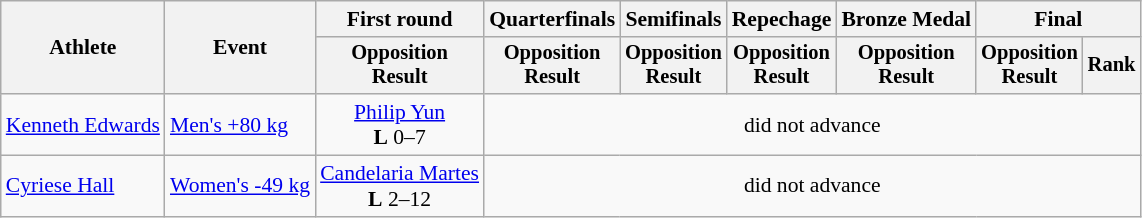<table class="wikitable" style="font-size:90%">
<tr>
<th rowspan=2>Athlete</th>
<th rowspan=2>Event</th>
<th>First round</th>
<th>Quarterfinals</th>
<th>Semifinals</th>
<th>Repechage</th>
<th>Bronze Medal</th>
<th colspan=2>Final</th>
</tr>
<tr style="font-size:95%">
<th>Opposition<br>Result</th>
<th>Opposition<br>Result</th>
<th>Opposition<br>Result</th>
<th>Opposition<br>Result</th>
<th>Opposition<br>Result</th>
<th>Opposition<br>Result</th>
<th>Rank</th>
</tr>
<tr align=center>
<td align=left><a href='#'>Kenneth Edwards</a></td>
<td align=left><a href='#'>Men's +80 kg</a></td>
<td align=center> <a href='#'>Philip Yun</a><br><strong>L</strong> 0–7</td>
<td colspan="6">did not advance</td>
</tr>
<tr align=center>
<td align=left><a href='#'>Cyriese Hall</a></td>
<td align=left><a href='#'>Women's -49 kg</a></td>
<td align=center> <a href='#'>Candelaria Martes</a><br><strong>L</strong> 2–12</td>
<td colspan="6">did not advance</td>
</tr>
</table>
